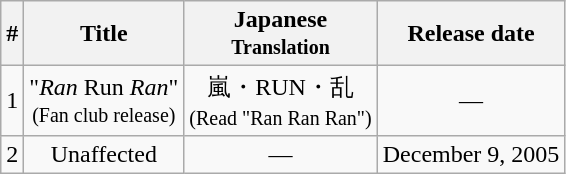<table class="wikitable" style="text-align:center">
<tr>
<th>#</th>
<th>Title</th>
<th>Japanese<br><small>Translation<br></small></th>
<th>Release date</th>
</tr>
<tr>
<td>1</td>
<td>"<em>Ran</em> Run <em>Ran</em>"<br><small>(Fan club release)<br></small></td>
<td>嵐・RUN・乱<br><small>(Read "Ran Ran Ran")<br></small></td>
<td>—</td>
</tr>
<tr>
<td>2</td>
<td>Unaffected</td>
<td>—</td>
<td>December 9, 2005</td>
</tr>
</table>
